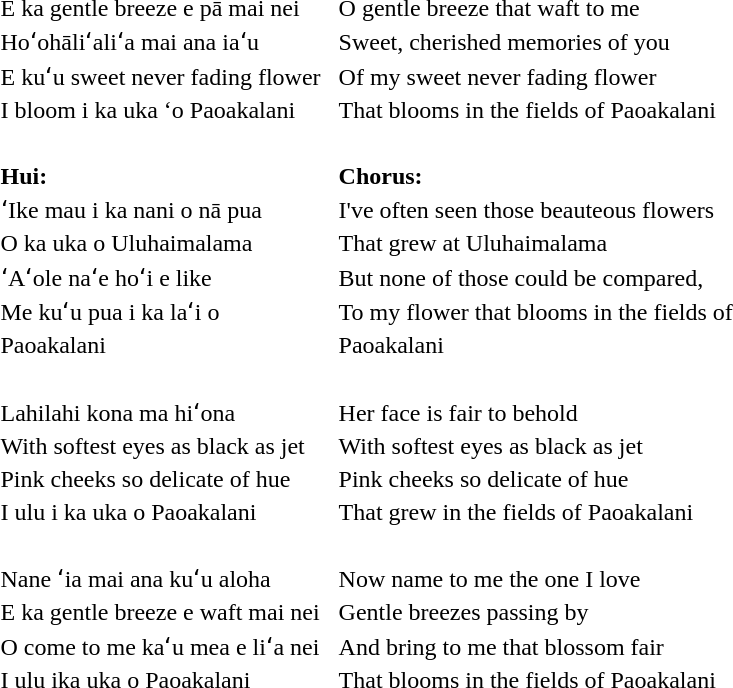<table>
<tr>
<td>E ka gentle breeze e pā mai nei</td>
<td rowspan=99> </td>
<td>O gentle breeze that waft to me</td>
</tr>
<tr>
<td>Hoʻohāliʻaliʻa mai ana iaʻu</td>
<td>Sweet, cherished memories of you</td>
</tr>
<tr>
<td>E kuʻu sweet never fading flower</td>
<td>Of my sweet never fading flower</td>
</tr>
<tr>
<td>I bloom i ka uka ‘o Paoakalani</td>
<td>That blooms in the fields of Paoakalani</td>
</tr>
<tr>
<td> </td>
<td> </td>
</tr>
<tr>
<td><strong>Hui:</strong></td>
<td><strong>Chorus:</strong></td>
</tr>
<tr>
<td>ʻIke mau i ka nani o nā pua</td>
<td>I've often seen those beauteous flowers</td>
</tr>
<tr>
<td>O ka uka o Uluhaimalama</td>
<td>That grew at Uluhaimalama</td>
</tr>
<tr>
<td>ʻAʻole naʻe hoʻi e like</td>
<td>But none of those could be compared,</td>
</tr>
<tr>
<td>Me kuʻu pua i ka laʻi o</td>
<td>To my flower that blooms in the fields of</td>
</tr>
<tr>
<td>Paoakalani</td>
<td>Paoakalani</td>
</tr>
<tr>
<td> </td>
<td> </td>
</tr>
<tr>
<td>Lahilahi kona ma hiʻona</td>
<td>Her face is fair to behold</td>
</tr>
<tr>
<td>With softest eyes as black as jet</td>
<td>With softest eyes as black as jet</td>
</tr>
<tr>
<td>Pink cheeks so delicate of hue</td>
<td>Pink cheeks so delicate of hue</td>
</tr>
<tr>
<td>I ulu i ka uka o Paoakalani</td>
<td>That grew in the fields of Paoakalani</td>
</tr>
<tr>
<td> </td>
<td> </td>
</tr>
<tr>
<td>Nane ʻia mai ana kuʻu aloha</td>
<td>Now name to me the one I love</td>
</tr>
<tr>
<td>E ka gentle breeze e waft mai nei</td>
<td>Gentle breezes passing by</td>
</tr>
<tr>
<td>O come to me kaʻu mea e liʻa nei</td>
<td>And bring to me that blossom fair</td>
</tr>
<tr>
<td>I ulu ika uka o Paoakalani</td>
<td>That blooms in the fields of Paoakalani</td>
</tr>
</table>
